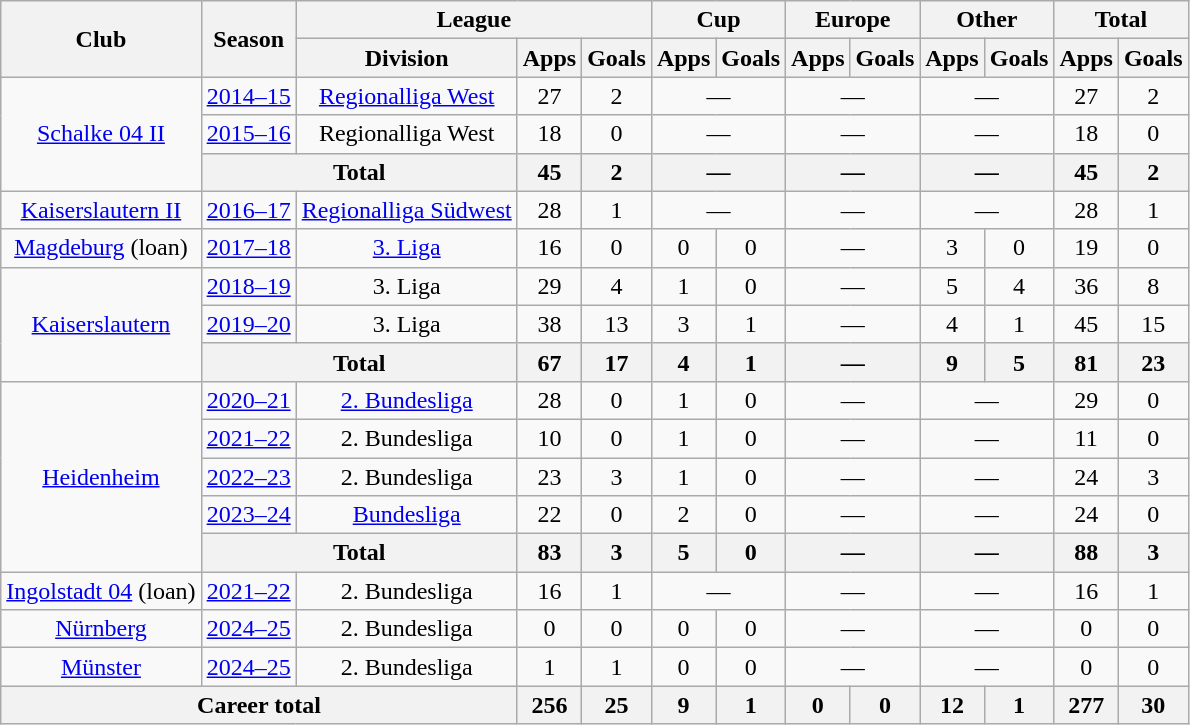<table class="wikitable" style="text-align:center">
<tr>
<th rowspan="2">Club</th>
<th rowspan="2">Season</th>
<th colspan="3">League</th>
<th colspan="2">Cup</th>
<th colspan="2">Europe</th>
<th colspan="2">Other</th>
<th colspan="2">Total</th>
</tr>
<tr>
<th>Division</th>
<th>Apps</th>
<th>Goals</th>
<th>Apps</th>
<th>Goals</th>
<th>Apps</th>
<th>Goals</th>
<th>Apps</th>
<th>Goals</th>
<th>Apps</th>
<th>Goals</th>
</tr>
<tr>
<td rowspan="3"><a href='#'>Schalke 04 II</a></td>
<td><a href='#'>2014–15</a></td>
<td><a href='#'>Regionalliga West</a></td>
<td>27</td>
<td>2</td>
<td colspan="2">—</td>
<td colspan="2">—</td>
<td colspan="2">—</td>
<td>27</td>
<td>2</td>
</tr>
<tr>
<td><a href='#'>2015–16</a></td>
<td>Regionalliga West</td>
<td>18</td>
<td>0</td>
<td colspan="2">—</td>
<td colspan="2">—</td>
<td colspan="2">—</td>
<td>18</td>
<td>0</td>
</tr>
<tr>
<th colspan="2">Total</th>
<th>45</th>
<th>2</th>
<th colspan="2">—</th>
<th colspan="2">—</th>
<th colspan="2">—</th>
<th>45</th>
<th>2</th>
</tr>
<tr>
<td><a href='#'>Kaiserslautern II</a></td>
<td><a href='#'>2016–17</a></td>
<td><a href='#'>Regionalliga Südwest</a></td>
<td>28</td>
<td>1</td>
<td colspan="2">—</td>
<td colspan="2">—</td>
<td colspan="2">—</td>
<td>28</td>
<td>1</td>
</tr>
<tr>
<td><a href='#'>Magdeburg</a> (loan)</td>
<td><a href='#'>2017–18</a></td>
<td><a href='#'>3. Liga</a></td>
<td>16</td>
<td>0</td>
<td>0</td>
<td>0</td>
<td colspan="2">—</td>
<td>3</td>
<td>0</td>
<td>19</td>
<td>0</td>
</tr>
<tr>
<td rowspan="3"><a href='#'>Kaiserslautern</a></td>
<td><a href='#'>2018–19</a></td>
<td>3. Liga</td>
<td>29</td>
<td>4</td>
<td>1</td>
<td>0</td>
<td colspan="2">—</td>
<td>5</td>
<td>4</td>
<td>36</td>
<td>8</td>
</tr>
<tr>
<td><a href='#'>2019–20</a></td>
<td>3. Liga</td>
<td>38</td>
<td>13</td>
<td>3</td>
<td>1</td>
<td colspan="2">—</td>
<td>4</td>
<td>1</td>
<td>45</td>
<td>15</td>
</tr>
<tr>
<th colspan="2">Total</th>
<th>67</th>
<th>17</th>
<th>4</th>
<th>1</th>
<th colspan="2">—</th>
<th>9</th>
<th>5</th>
<th>81</th>
<th>23</th>
</tr>
<tr>
<td rowspan="5"><a href='#'>Heidenheim</a></td>
<td><a href='#'>2020–21</a></td>
<td><a href='#'>2. Bundesliga</a></td>
<td>28</td>
<td>0</td>
<td>1</td>
<td>0</td>
<td colspan="2">—</td>
<td colspan="2">—</td>
<td>29</td>
<td>0</td>
</tr>
<tr>
<td><a href='#'>2021–22</a></td>
<td>2. Bundesliga</td>
<td>10</td>
<td>0</td>
<td>1</td>
<td>0</td>
<td colspan="2">—</td>
<td colspan="2">—</td>
<td>11</td>
<td>0</td>
</tr>
<tr>
<td><a href='#'>2022–23</a></td>
<td>2. Bundesliga</td>
<td>23</td>
<td>3</td>
<td>1</td>
<td>0</td>
<td colspan="2">—</td>
<td colspan="2">—</td>
<td>24</td>
<td>3</td>
</tr>
<tr>
<td><a href='#'>2023–24</a></td>
<td><a href='#'>Bundesliga</a></td>
<td>22</td>
<td>0</td>
<td>2</td>
<td>0</td>
<td colspan="2">—</td>
<td colspan="2">—</td>
<td>24</td>
<td>0</td>
</tr>
<tr>
<th colspan="2">Total</th>
<th>83</th>
<th>3</th>
<th>5</th>
<th>0</th>
<th colspan="2">—</th>
<th colspan="2">—</th>
<th>88</th>
<th>3</th>
</tr>
<tr>
<td><a href='#'>Ingolstadt 04</a> (loan)</td>
<td><a href='#'>2021–22</a></td>
<td>2. Bundesliga</td>
<td>16</td>
<td>1</td>
<td colspan="2">—</td>
<td colspan="2">—</td>
<td colspan="2">—</td>
<td>16</td>
<td>1</td>
</tr>
<tr>
<td><a href='#'>Nürnberg</a></td>
<td><a href='#'>2024–25</a></td>
<td>2. Bundesliga</td>
<td>0</td>
<td>0</td>
<td>0</td>
<td>0</td>
<td colspan="2">—</td>
<td colspan="2">—</td>
<td>0</td>
<td>0</td>
</tr>
<tr>
<td><a href='#'>Münster</a></td>
<td><a href='#'>2024–25</a></td>
<td>2. Bundesliga</td>
<td>1</td>
<td>1</td>
<td>0</td>
<td>0</td>
<td colspan="2">—</td>
<td colspan="2">—</td>
<td>0</td>
<td>0</td>
</tr>
<tr>
<th colspan="3">Career total</th>
<th>256</th>
<th>25</th>
<th>9</th>
<th>1</th>
<th>0</th>
<th>0</th>
<th>12</th>
<th>1</th>
<th>277</th>
<th>30</th>
</tr>
</table>
